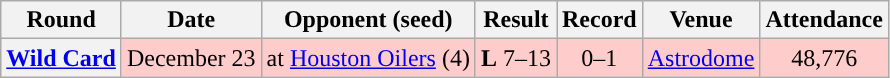<table class="wikitable" style="text-align:center">
<tr>
<th>Round</th>
<th>Date</th>
<th>Opponent (seed)</th>
<th>Result</th>
<th>Record</th>
<th>Venue</th>
<th>Attendance</th>
</tr>
<tr style="background:#fcc">
<th><a href='#'>Wild Card</a></th>
<td>December 23</td>
<td>at <a href='#'>Houston Oilers</a> (4)</td>
<td><strong>L</strong> 7–13</td>
<td>0–1</td>
<td><a href='#'>Astrodome</a></td>
<td>48,776</td>
</tr>
</table>
